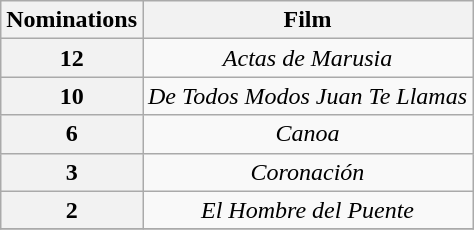<table class="wikitable plainrowheaders" style="text-align:center;">
<tr>
<th scope="col" width="55">Nominations</th>
<th scope="col" align="center">Film</th>
</tr>
<tr>
<th scope=row rowspan=1 style="text-align:center">12</th>
<td><em>Actas de Marusia</em></td>
</tr>
<tr>
<th scope=row rowspan=1 style="text-align:center">10</th>
<td><em>De Todos Modos Juan Te Llamas</em></td>
</tr>
<tr>
<th scope=row rowspan=1 style="text-align:center">6</th>
<td><em>Canoa</em></td>
</tr>
<tr>
<th scope=row rowspan=1 style="text-align:center">3</th>
<td><em>Coronación</em></td>
</tr>
<tr>
<th scope=row rowspan=1 style="text-align:center">2</th>
<td><em>El Hombre del Puente</em></td>
</tr>
<tr>
</tr>
</table>
